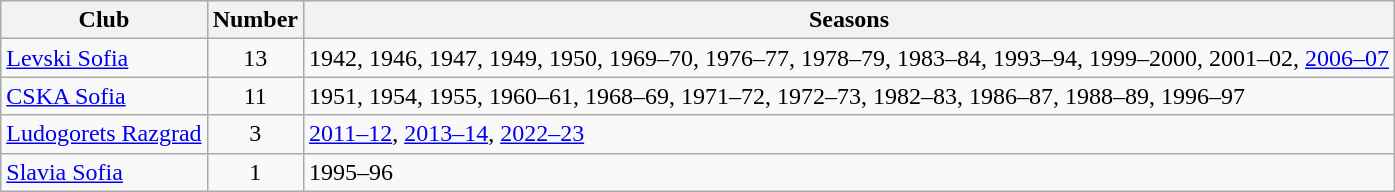<table class="wikitable sortable">
<tr>
<th>Club</th>
<th>Number</th>
<th>Seasons</th>
</tr>
<tr>
<td><a href='#'>Levski Sofia</a></td>
<td style="text-align:center">13</td>
<td>1942, 1946, 1947, 1949, 1950, 1969–70, 1976–77, 1978–79, 1983–84, 1993–94, 1999–2000, 2001–02, <a href='#'>2006–07</a></td>
</tr>
<tr>
<td><a href='#'>CSKA Sofia</a></td>
<td style="text-align:center">11</td>
<td>1951, 1954, 1955, 1960–61, 1968–69, 1971–72, 1972–73, 1982–83, 1986–87, 1988–89, 1996–97</td>
</tr>
<tr>
<td><a href='#'>Ludogorets Razgrad</a></td>
<td style="text-align:center">3</td>
<td><a href='#'>2011–12</a>, <a href='#'>2013–14</a>, <a href='#'>2022–23</a></td>
</tr>
<tr>
<td><a href='#'>Slavia Sofia</a></td>
<td style="text-align:center">1</td>
<td>1995–96</td>
</tr>
</table>
